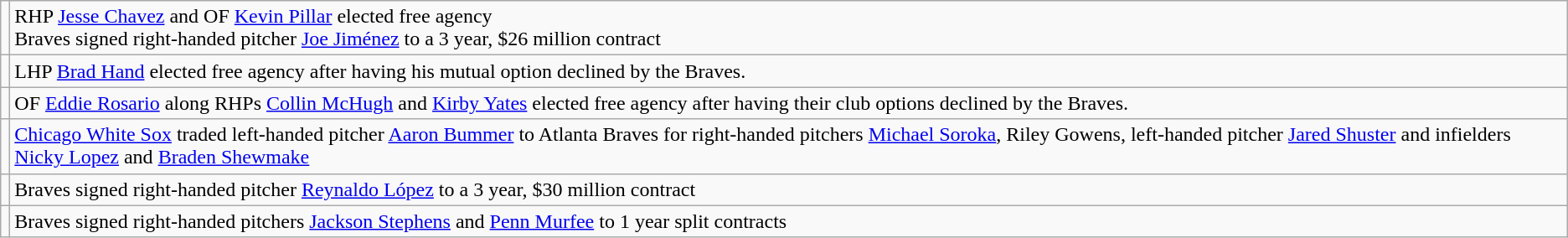<table class="wikitable">
<tr>
<td></td>
<td>RHP <a href='#'>Jesse Chavez</a> and OF <a href='#'>Kevin Pillar</a> elected free agency<br>Braves signed right-handed pitcher <a href='#'>Joe Jiménez</a> to a 3 year, $26 million contract</td>
</tr>
<tr>
<td></td>
<td>LHP <a href='#'>Brad Hand</a> elected free agency after having his mutual option declined by the Braves.</td>
</tr>
<tr>
<td></td>
<td>OF <a href='#'>Eddie Rosario</a> along RHPs <a href='#'>Collin McHugh</a> and <a href='#'>Kirby Yates</a> elected free agency after having their club options declined by the Braves.</td>
</tr>
<tr>
<td></td>
<td><a href='#'>Chicago White Sox</a> traded left-handed pitcher <a href='#'>Aaron Bummer</a> to Atlanta Braves for right-handed pitchers <a href='#'>Michael Soroka</a>, Riley Gowens, left-handed pitcher <a href='#'>Jared Shuster</a> and infielders <a href='#'>Nicky Lopez</a> and <a href='#'>Braden Shewmake</a></td>
</tr>
<tr>
<td></td>
<td>Braves signed right-handed pitcher <a href='#'>Reynaldo López</a> to a 3 year, $30 million contract</td>
</tr>
<tr>
<td></td>
<td>Braves signed right-handed pitchers <a href='#'>Jackson Stephens</a> and <a href='#'>Penn Murfee</a> to 1 year split contracts</td>
</tr>
</table>
